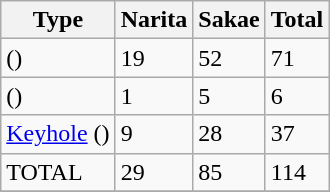<table class="wikitable">
<tr>
<th>Type</th>
<th>Narita</th>
<th>Sakae</th>
<th>Total</th>
</tr>
<tr>
<td> ()</td>
<td>19</td>
<td>52</td>
<td>71</td>
</tr>
<tr>
<td> ()</td>
<td>1</td>
<td>5</td>
<td>6</td>
</tr>
<tr>
<td><a href='#'>Keyhole</a> ()</td>
<td>9</td>
<td>28</td>
<td>37</td>
</tr>
<tr>
<td>TOTAL</td>
<td>29</td>
<td>85</td>
<td>114</td>
</tr>
<tr>
</tr>
</table>
